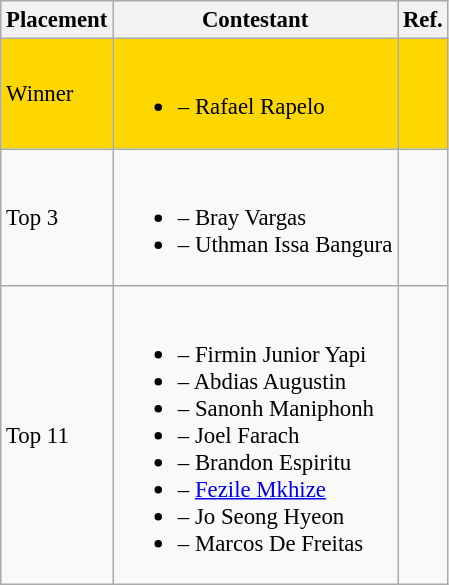<table class="wikitable sortable" style="font-size:95%;">
<tr>
<th>Placement</th>
<th colspan="2">Contestant</th>
<th>Ref.</th>
</tr>
<tr style="background:gold;">
<td>Winner</td>
<td colspan="2"><br><ul><li> – Rafael Rapelo</li></ul></td>
<td></td>
</tr>
<tr>
<td>Top 3</td>
<td colspan="2" rowspan="1"><br><ul><li> – Bray Vargas</li><li> – Uthman Issa Bangura</li></ul></td>
<td></td>
</tr>
<tr>
<td>Top 11</td>
<td colspan="2" rowspan="1"><br><ul><li> – Firmin Junior Yapi</li><li> – Abdias Augustin</li><li> – Sanonh Maniphonh</li><li> – Joel Farach</li><li> – Brandon Espiritu</li><li> – <a href='#'>Fezile Mkhize</a></li><li> – Jo Seong Hyeon</li><li> – Marcos De Freitas</li></ul></td>
</tr>
</table>
